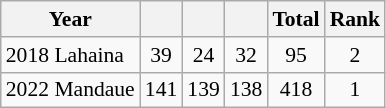<table class="wikitable" style="font-size:90%; text-align:center;">
<tr>
<th>Year</th>
<th></th>
<th></th>
<th></th>
<th>Total</th>
<th>Rank</th>
</tr>
<tr>
<td align=left> 2018 Lahaina</td>
<td>39</td>
<td>24</td>
<td>32</td>
<td>95</td>
<td>2</td>
</tr>
<tr>
<td align=left> 2022 Mandaue</td>
<td>141</td>
<td>139</td>
<td>138</td>
<td>418</td>
<td>1</td>
</tr>
</table>
